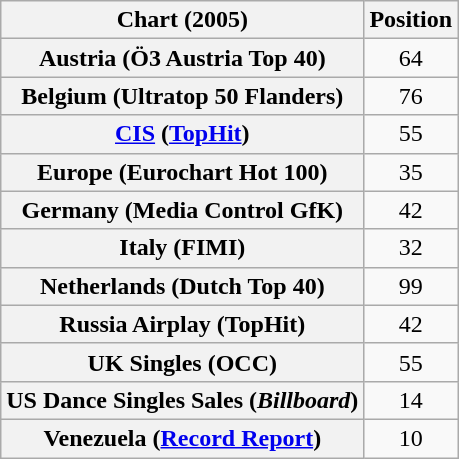<table class="wikitable sortable plainrowheaders" style="text-align:center">
<tr>
<th>Chart (2005)</th>
<th>Position</th>
</tr>
<tr>
<th scope="row">Austria (Ö3 Austria Top 40)</th>
<td>64</td>
</tr>
<tr>
<th scope="row">Belgium (Ultratop 50 Flanders)</th>
<td>76</td>
</tr>
<tr>
<th scope="row"><a href='#'>CIS</a> (<a href='#'>TopHit</a>)</th>
<td>55</td>
</tr>
<tr>
<th scope="row">Europe (Eurochart Hot 100)</th>
<td>35</td>
</tr>
<tr>
<th scope="row">Germany (Media Control GfK)</th>
<td>42</td>
</tr>
<tr>
<th scope="row">Italy (FIMI)</th>
<td>32</td>
</tr>
<tr>
<th scope="row">Netherlands (Dutch Top 40)</th>
<td>99</td>
</tr>
<tr>
<th scope="row">Russia Airplay (TopHit)</th>
<td>42</td>
</tr>
<tr>
<th scope="row">UK Singles (OCC)</th>
<td>55</td>
</tr>
<tr>
<th scope="row">US Dance Singles Sales (<em>Billboard</em>)</th>
<td>14</td>
</tr>
<tr>
<th scope="row">Venezuela (<a href='#'>Record Report</a>)</th>
<td>10</td>
</tr>
</table>
